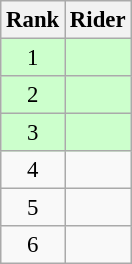<table class="wikitable" style="font-size:95%" style="width:25em;">
<tr>
<th>Rank</th>
<th>Rider</th>
</tr>
<tr bgcolor=ccffcc>
<td align=center>1</td>
<td></td>
</tr>
<tr bgcolor=ccffcc>
<td align=center>2</td>
<td></td>
</tr>
<tr bgcolor=ccffcc>
<td align=center>3</td>
<td></td>
</tr>
<tr>
<td align=center>4</td>
<td></td>
</tr>
<tr>
<td align=center>5</td>
<td></td>
</tr>
<tr>
<td align=center>6</td>
<td></td>
</tr>
</table>
